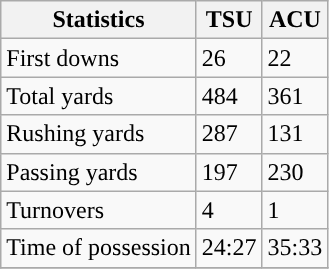<table class="wikitable">
<tr>
<th>Statistics</th>
<th>TSU</th>
<th>ACU</th>
</tr>
<tr>
<td>First downs</td>
<td>26</td>
<td>22</td>
</tr>
<tr>
<td>Total yards</td>
<td>484</td>
<td>361</td>
</tr>
<tr>
<td>Rushing yards</td>
<td>287</td>
<td>131</td>
</tr>
<tr>
<td>Passing yards</td>
<td>197</td>
<td>230</td>
</tr>
<tr>
<td>Turnovers</td>
<td>4</td>
<td>1</td>
</tr>
<tr>
<td>Time of possession</td>
<td>24:27</td>
<td>35:33</td>
</tr>
<tr>
</tr>
</table>
